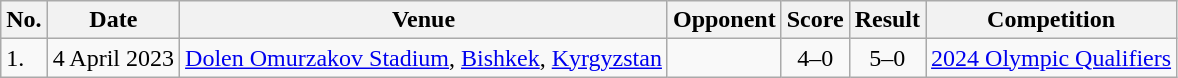<table class="wikitable">
<tr>
<th>No.</th>
<th>Date</th>
<th>Venue</th>
<th>Opponent</th>
<th>Score</th>
<th>Result</th>
<th>Competition</th>
</tr>
<tr>
<td>1.</td>
<td>4 April 2023</td>
<td><a href='#'>Dolen Omurzakov Stadium</a>, <a href='#'>Bishkek</a>, <a href='#'>Kyrgyzstan</a></td>
<td></td>
<td align=center>4–0</td>
<td align=center>5–0</td>
<td><a href='#'>2024 Olympic Qualifiers</a></td>
</tr>
</table>
